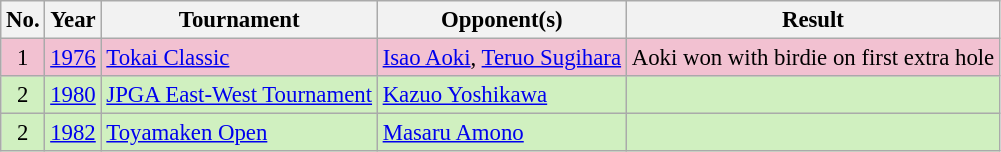<table class="wikitable" style="font-size:95%;">
<tr>
<th>No.</th>
<th>Year</th>
<th>Tournament</th>
<th>Opponent(s)</th>
<th>Result</th>
</tr>
<tr style="background:#F2C1D1;">
<td align=center>1</td>
<td><a href='#'>1976</a></td>
<td><a href='#'>Tokai Classic</a></td>
<td> <a href='#'>Isao Aoki</a>,  <a href='#'>Teruo Sugihara</a></td>
<td>Aoki won with birdie on first extra hole</td>
</tr>
<tr style="background:#D0F0C0;">
<td align=center>2</td>
<td><a href='#'>1980</a></td>
<td><a href='#'>JPGA East-West Tournament</a></td>
<td> <a href='#'>Kazuo Yoshikawa</a></td>
<td></td>
</tr>
<tr style="background:#D0F0C0;">
<td align=center>2</td>
<td><a href='#'>1982</a></td>
<td><a href='#'>Toyamaken Open</a></td>
<td> <a href='#'>Masaru Amono</a></td>
<td></td>
</tr>
</table>
